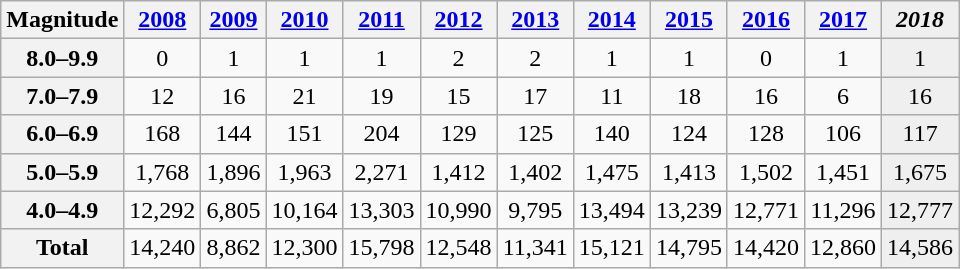<table class="wikitable" style="text-align:center">
<tr>
<th>Magnitude</th>
<th><a href='#'>2008</a></th>
<th><a href='#'>2009</a></th>
<th><a href='#'>2010</a></th>
<th><a href='#'>2011</a></th>
<th><a href='#'>2012</a></th>
<th><a href='#'>2013</a></th>
<th><a href='#'>2014</a></th>
<th><a href='#'>2015</a></th>
<th><a href='#'>2016</a></th>
<th><a href='#'>2017</a></th>
<th style="background:#efefef;"><em>2018</em></th>
</tr>
<tr>
<th>8.0–9.9</th>
<td>0</td>
<td>1</td>
<td>1</td>
<td>1</td>
<td>2</td>
<td>2</td>
<td>1</td>
<td>1</td>
<td>0</td>
<td>1</td>
<td style="background:#efefef;">1</td>
</tr>
<tr>
<th>7.0–7.9</th>
<td>12</td>
<td>16</td>
<td>21</td>
<td>19</td>
<td>15</td>
<td>17</td>
<td>11</td>
<td>18</td>
<td>16</td>
<td>6</td>
<td style="background:#efefef;">16</td>
</tr>
<tr>
<th>6.0–6.9</th>
<td>168</td>
<td>144</td>
<td>151</td>
<td>204</td>
<td>129</td>
<td>125</td>
<td>140</td>
<td>124</td>
<td>128</td>
<td>106</td>
<td style="background:#efefef;">117</td>
</tr>
<tr>
<th>5.0–5.9</th>
<td>1,768</td>
<td>1,896</td>
<td>1,963</td>
<td>2,271</td>
<td>1,412</td>
<td>1,402</td>
<td>1,475</td>
<td>1,413</td>
<td>1,502</td>
<td>1,451</td>
<td style="background:#efefef;">1,675</td>
</tr>
<tr>
<th>4.0–4.9</th>
<td>12,292</td>
<td>6,805</td>
<td>10,164</td>
<td>13,303</td>
<td>10,990</td>
<td>9,795</td>
<td>13,494</td>
<td>13,239</td>
<td>12,771</td>
<td>11,296</td>
<td style="background:#efefef;">12,777</td>
</tr>
<tr>
<th>Total</th>
<td>14,240</td>
<td>8,862</td>
<td>12,300</td>
<td>15,798</td>
<td>12,548</td>
<td>11,341</td>
<td>15,121</td>
<td>14,795</td>
<td>14,420</td>
<td>12,860</td>
<td style="background:#efefef;">14,586</td>
</tr>
</table>
